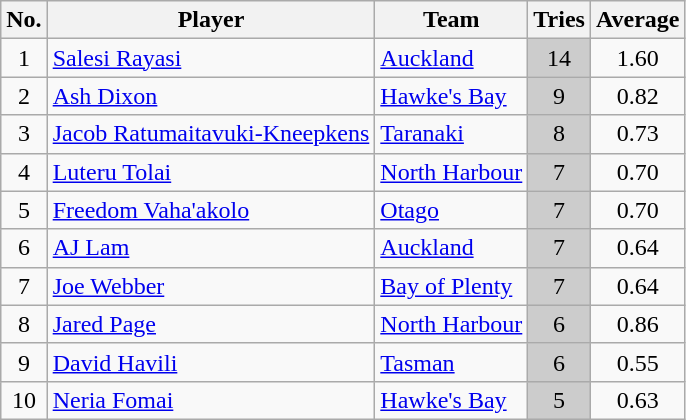<table class="wikitable" style="text-align:center">
<tr>
<th>No.</th>
<th>Player</th>
<th>Team</th>
<th>Tries</th>
<th>Average</th>
</tr>
<tr>
<td>1</td>
<td style="text-align:left"><a href='#'>Salesi Rayasi</a></td>
<td style="text-align:left"><a href='#'>Auckland</a></td>
<td style="background:#ccc">14</td>
<td>1.60</td>
</tr>
<tr>
<td>2</td>
<td style="text-align:left"><a href='#'>Ash Dixon</a></td>
<td style="text-align:left"><a href='#'>Hawke's Bay</a></td>
<td style="background:#ccc">9</td>
<td>0.82</td>
</tr>
<tr>
<td>3</td>
<td style="text-align:left"><a href='#'>Jacob Ratumaitavuki-Kneepkens</a></td>
<td style="text-align:left"><a href='#'>Taranaki</a></td>
<td style="background:#ccc">8</td>
<td>0.73</td>
</tr>
<tr>
<td>4</td>
<td style="text-align:left"><a href='#'>Luteru Tolai</a></td>
<td style="text-align:left"><a href='#'>North Harbour</a></td>
<td style="background:#ccc">7</td>
<td>0.70</td>
</tr>
<tr>
<td>5</td>
<td style="text-align:left"><a href='#'>Freedom Vaha'akolo</a></td>
<td style="text-align:left"><a href='#'>Otago</a></td>
<td style="background:#ccc">7</td>
<td>0.70</td>
</tr>
<tr>
<td>6</td>
<td style="text-align:left"><a href='#'>AJ Lam</a></td>
<td style="text-align:left"><a href='#'>Auckland</a></td>
<td style="background:#ccc">7</td>
<td>0.64</td>
</tr>
<tr>
<td>7</td>
<td style="text-align:left"><a href='#'>Joe Webber</a></td>
<td style="text-align:left"><a href='#'>Bay of Plenty</a></td>
<td style="background:#ccc">7</td>
<td>0.64</td>
</tr>
<tr>
<td>8</td>
<td style="text-align:left"><a href='#'>Jared Page</a></td>
<td style="text-align:left"><a href='#'>North Harbour</a></td>
<td style="background:#ccc">6</td>
<td>0.86</td>
</tr>
<tr>
<td>9</td>
<td style="text-align:left"><a href='#'>David Havili</a></td>
<td style="text-align:left"><a href='#'>Tasman</a></td>
<td style="background:#ccc">6</td>
<td>0.55</td>
</tr>
<tr>
<td>10</td>
<td style="text-align:left"><a href='#'>Neria Fomai</a></td>
<td style="text-align:left"><a href='#'>Hawke's Bay</a></td>
<td style="background:#ccc">5</td>
<td>0.63</td>
</tr>
</table>
